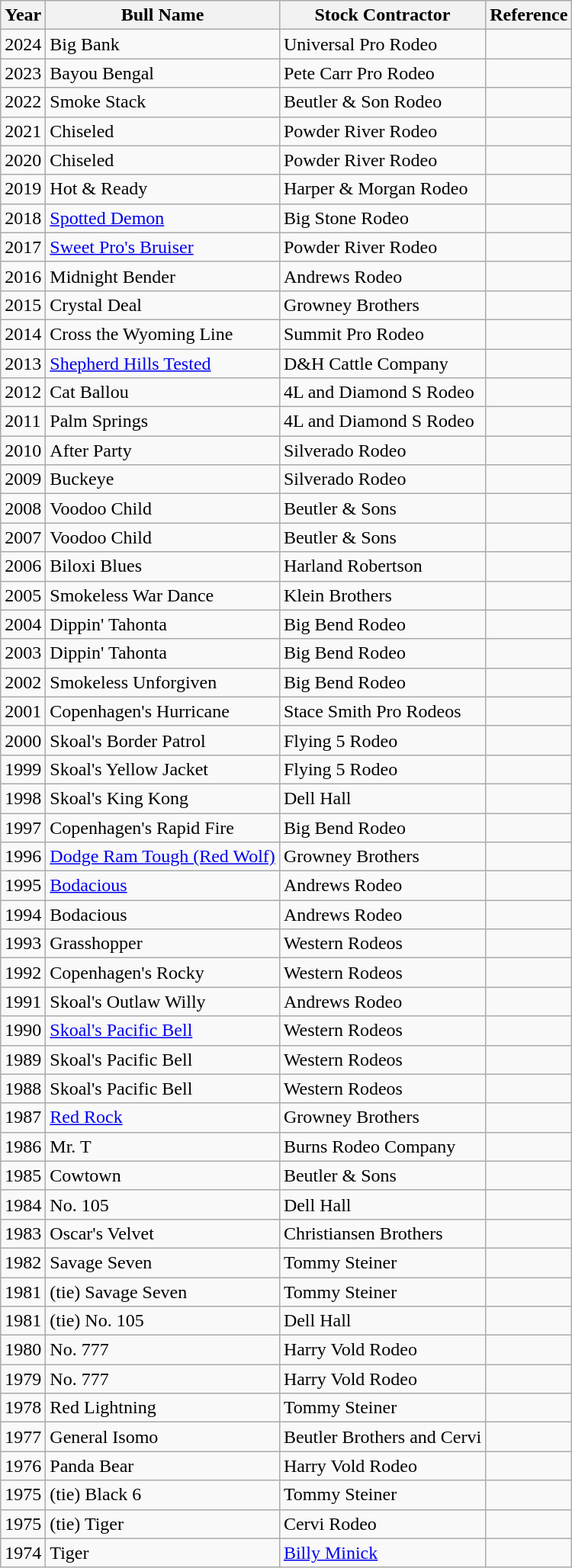<table class="wikitable">
<tr>
<th>Year</th>
<th>Bull Name</th>
<th>Stock Contractor</th>
<th>Reference</th>
</tr>
<tr>
<td>2024</td>
<td>Big Bank</td>
<td>Universal Pro Rodeo</td>
<td></td>
</tr>
<tr>
<td>2023</td>
<td>Bayou Bengal</td>
<td>Pete Carr Pro Rodeo</td>
<td></td>
</tr>
<tr>
<td>2022</td>
<td>Smoke Stack</td>
<td>Beutler & Son Rodeo</td>
<td></td>
</tr>
<tr>
<td>2021</td>
<td>Chiseled</td>
<td>Powder River Rodeo</td>
<td></td>
</tr>
<tr>
<td>2020</td>
<td>Chiseled</td>
<td>Powder River Rodeo</td>
<td></td>
</tr>
<tr>
<td>2019</td>
<td>Hot & Ready</td>
<td>Harper & Morgan Rodeo</td>
<td></td>
</tr>
<tr>
<td>2018</td>
<td><a href='#'>Spotted Demon</a></td>
<td>Big Stone Rodeo</td>
<td></td>
</tr>
<tr>
<td>2017</td>
<td><a href='#'>Sweet Pro's Bruiser</a></td>
<td>Powder River Rodeo</td>
<td></td>
</tr>
<tr>
<td>2016</td>
<td>Midnight Bender</td>
<td>Andrews Rodeo</td>
<td></td>
</tr>
<tr>
<td>2015</td>
<td>Crystal Deal</td>
<td>Growney Brothers</td>
<td></td>
</tr>
<tr>
<td>2014</td>
<td>Cross the Wyoming Line</td>
<td>Summit Pro Rodeo</td>
<td></td>
</tr>
<tr>
<td>2013</td>
<td><a href='#'>Shepherd Hills Tested</a></td>
<td>D&H Cattle Company</td>
<td></td>
</tr>
<tr>
<td>2012</td>
<td>Cat Ballou</td>
<td>4L and Diamond S Rodeo</td>
<td></td>
</tr>
<tr>
<td>2011</td>
<td>Palm Springs</td>
<td>4L and Diamond S Rodeo</td>
<td></td>
</tr>
<tr>
<td>2010</td>
<td>After Party</td>
<td>Silverado Rodeo</td>
<td></td>
</tr>
<tr>
<td>2009</td>
<td>Buckeye</td>
<td>Silverado Rodeo</td>
<td></td>
</tr>
<tr>
<td>2008</td>
<td>Voodoo Child</td>
<td>Beutler & Sons</td>
<td></td>
</tr>
<tr>
<td>2007</td>
<td>Voodoo Child</td>
<td>Beutler & Sons</td>
<td></td>
</tr>
<tr>
<td>2006</td>
<td>Biloxi Blues</td>
<td>Harland Robertson</td>
<td></td>
</tr>
<tr>
<td>2005</td>
<td>Smokeless War Dance</td>
<td>Klein Brothers</td>
<td></td>
</tr>
<tr>
<td>2004</td>
<td>Dippin' Tahonta</td>
<td>Big Bend Rodeo</td>
<td></td>
</tr>
<tr>
<td>2003</td>
<td>Dippin' Tahonta</td>
<td>Big Bend Rodeo</td>
<td></td>
</tr>
<tr>
<td>2002</td>
<td>Smokeless Unforgiven</td>
<td>Big Bend Rodeo</td>
<td></td>
</tr>
<tr>
<td>2001</td>
<td>Copenhagen's Hurricane</td>
<td>Stace Smith Pro Rodeos</td>
<td></td>
</tr>
<tr>
<td>2000</td>
<td>Skoal's Border Patrol</td>
<td>Flying 5 Rodeo</td>
<td></td>
</tr>
<tr>
<td>1999</td>
<td>Skoal's Yellow Jacket</td>
<td>Flying 5 Rodeo</td>
<td></td>
</tr>
<tr>
<td>1998</td>
<td>Skoal's King Kong</td>
<td>Dell Hall</td>
<td></td>
</tr>
<tr>
<td>1997</td>
<td>Copenhagen's Rapid Fire</td>
<td>Big Bend Rodeo</td>
<td></td>
</tr>
<tr>
<td>1996</td>
<td><a href='#'>Dodge Ram Tough (Red Wolf)</a></td>
<td>Growney Brothers</td>
<td></td>
</tr>
<tr>
<td>1995</td>
<td><a href='#'>Bodacious</a></td>
<td>Andrews Rodeo</td>
<td></td>
</tr>
<tr>
<td>1994</td>
<td>Bodacious</td>
<td>Andrews Rodeo</td>
<td></td>
</tr>
<tr>
<td>1993</td>
<td>Grasshopper</td>
<td>Western Rodeos</td>
<td></td>
</tr>
<tr>
<td>1992</td>
<td>Copenhagen's Rocky</td>
<td>Western Rodeos</td>
<td></td>
</tr>
<tr>
<td>1991</td>
<td>Skoal's Outlaw Willy</td>
<td>Andrews Rodeo</td>
<td></td>
</tr>
<tr>
<td>1990</td>
<td><a href='#'>Skoal's Pacific Bell</a></td>
<td>Western Rodeos</td>
<td></td>
</tr>
<tr>
<td>1989</td>
<td>Skoal's Pacific Bell</td>
<td>Western Rodeos</td>
<td></td>
</tr>
<tr>
<td>1988</td>
<td>Skoal's Pacific Bell</td>
<td>Western Rodeos</td>
<td></td>
</tr>
<tr>
<td>1987</td>
<td><a href='#'>Red Rock</a></td>
<td>Growney Brothers</td>
<td></td>
</tr>
<tr>
<td>1986</td>
<td>Mr. T</td>
<td>Burns Rodeo Company</td>
<td></td>
</tr>
<tr>
<td>1985</td>
<td>Cowtown</td>
<td>Beutler & Sons</td>
<td></td>
</tr>
<tr>
<td>1984</td>
<td>No. 105</td>
<td>Dell Hall</td>
<td></td>
</tr>
<tr>
<td>1983</td>
<td>Oscar's Velvet</td>
<td>Christiansen Brothers</td>
<td></td>
</tr>
<tr>
<td>1982</td>
<td>Savage Seven</td>
<td>Tommy Steiner</td>
<td></td>
</tr>
<tr>
<td>1981</td>
<td>(tie) Savage Seven</td>
<td>Tommy Steiner</td>
<td></td>
</tr>
<tr>
<td>1981</td>
<td>(tie) No. 105</td>
<td>Dell Hall</td>
<td></td>
</tr>
<tr>
<td>1980</td>
<td>No. 777</td>
<td>Harry Vold Rodeo</td>
<td></td>
</tr>
<tr>
<td>1979</td>
<td>No. 777</td>
<td>Harry Vold Rodeo</td>
<td></td>
</tr>
<tr>
<td>1978</td>
<td>Red Lightning</td>
<td>Tommy Steiner</td>
<td></td>
</tr>
<tr>
<td>1977</td>
<td>General Isomo</td>
<td>Beutler Brothers and Cervi</td>
<td></td>
</tr>
<tr>
<td>1976</td>
<td>Panda Bear</td>
<td>Harry Vold Rodeo</td>
<td></td>
</tr>
<tr>
<td>1975</td>
<td>(tie) Black 6</td>
<td>Tommy Steiner</td>
<td></td>
</tr>
<tr>
<td>1975</td>
<td>(tie) Tiger</td>
<td>Cervi Rodeo</td>
<td></td>
</tr>
<tr>
<td>1974</td>
<td>Tiger</td>
<td><a href='#'>Billy Minick</a></td>
<td></td>
</tr>
</table>
